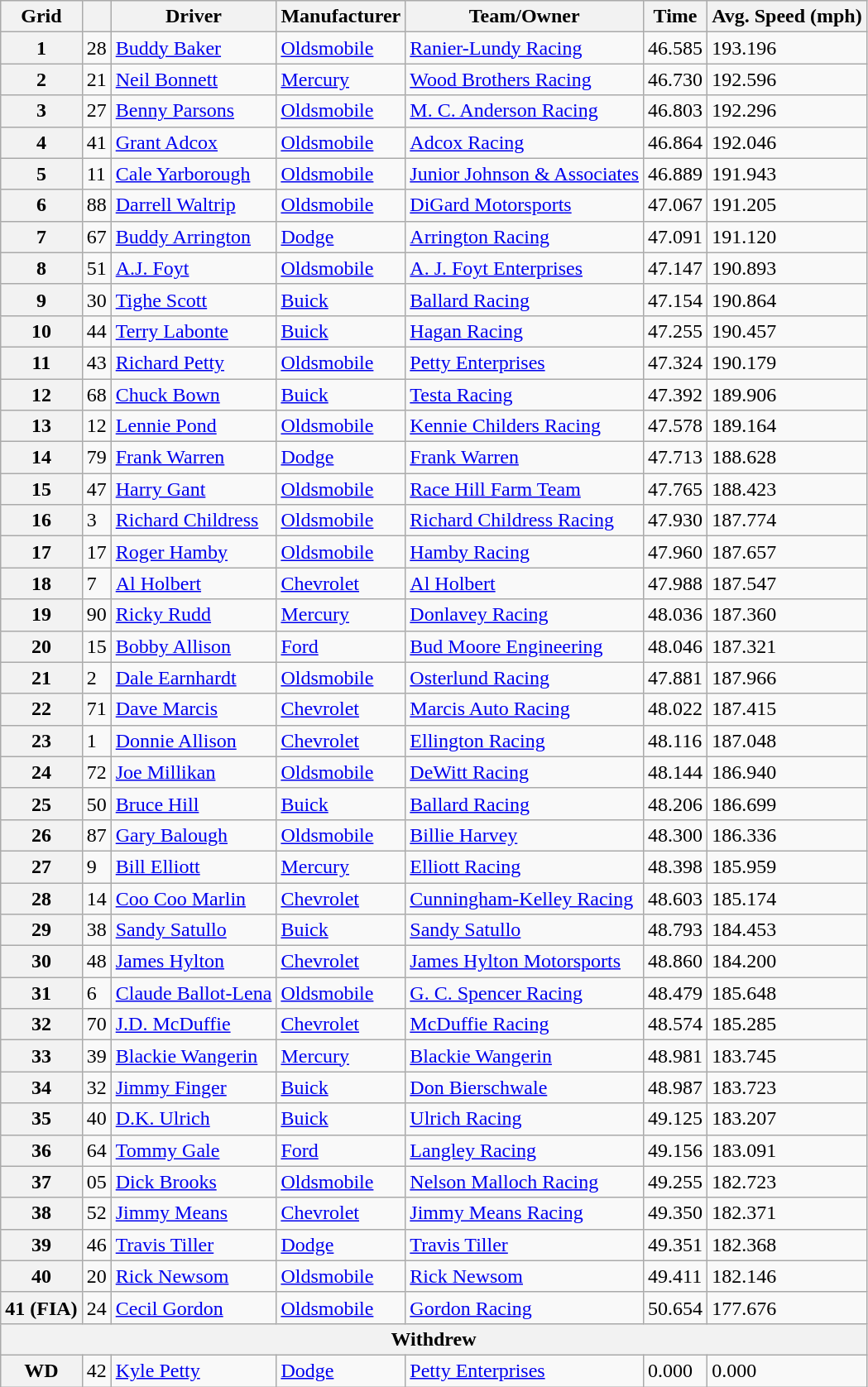<table class="wikitable">
<tr>
<th>Grid</th>
<th></th>
<th>Driver</th>
<th>Manufacturer</th>
<th>Team/Owner</th>
<th>Time</th>
<th>Avg. Speed (mph)</th>
</tr>
<tr>
<th>1</th>
<td>28</td>
<td><a href='#'>Buddy Baker</a></td>
<td><a href='#'>Oldsmobile</a></td>
<td><a href='#'>Ranier-Lundy Racing</a></td>
<td>46.585</td>
<td>193.196</td>
</tr>
<tr>
<th>2</th>
<td>21</td>
<td><a href='#'>Neil Bonnett</a></td>
<td><a href='#'>Mercury</a></td>
<td><a href='#'>Wood Brothers Racing</a></td>
<td>46.730</td>
<td>192.596</td>
</tr>
<tr>
<th>3</th>
<td>27</td>
<td><a href='#'>Benny Parsons</a></td>
<td><a href='#'>Oldsmobile</a></td>
<td><a href='#'>M. C. Anderson Racing</a></td>
<td>46.803</td>
<td>192.296</td>
</tr>
<tr>
<th>4</th>
<td>41</td>
<td><a href='#'>Grant Adcox</a></td>
<td><a href='#'>Oldsmobile</a></td>
<td><a href='#'>Adcox Racing</a></td>
<td>46.864</td>
<td>192.046</td>
</tr>
<tr>
<th>5</th>
<td>11</td>
<td><a href='#'>Cale Yarborough</a></td>
<td><a href='#'>Oldsmobile</a></td>
<td><a href='#'>Junior Johnson & Associates</a></td>
<td>46.889</td>
<td>191.943</td>
</tr>
<tr>
<th>6</th>
<td>88</td>
<td><a href='#'>Darrell Waltrip</a></td>
<td><a href='#'>Oldsmobile</a></td>
<td><a href='#'>DiGard Motorsports</a></td>
<td>47.067</td>
<td>191.205</td>
</tr>
<tr>
<th>7</th>
<td>67</td>
<td><a href='#'>Buddy Arrington</a></td>
<td><a href='#'>Dodge</a></td>
<td><a href='#'>Arrington Racing</a></td>
<td>47.091</td>
<td>191.120</td>
</tr>
<tr>
<th>8</th>
<td>51</td>
<td><a href='#'>A.J. Foyt</a></td>
<td><a href='#'>Oldsmobile</a></td>
<td><a href='#'>A. J. Foyt Enterprises</a></td>
<td>47.147</td>
<td>190.893</td>
</tr>
<tr>
<th>9</th>
<td>30</td>
<td><a href='#'>Tighe Scott</a></td>
<td><a href='#'>Buick</a></td>
<td><a href='#'>Ballard Racing</a></td>
<td>47.154</td>
<td>190.864</td>
</tr>
<tr>
<th>10</th>
<td>44</td>
<td><a href='#'>Terry Labonte</a></td>
<td><a href='#'>Buick</a></td>
<td><a href='#'>Hagan Racing</a></td>
<td>47.255</td>
<td>190.457</td>
</tr>
<tr>
<th>11</th>
<td>43</td>
<td><a href='#'>Richard Petty</a></td>
<td><a href='#'>Oldsmobile</a></td>
<td><a href='#'>Petty Enterprises</a></td>
<td>47.324</td>
<td>190.179</td>
</tr>
<tr>
<th>12</th>
<td>68</td>
<td><a href='#'>Chuck Bown</a></td>
<td><a href='#'>Buick</a></td>
<td><a href='#'>Testa Racing</a></td>
<td>47.392</td>
<td>189.906</td>
</tr>
<tr>
<th>13</th>
<td>12</td>
<td><a href='#'>Lennie Pond</a></td>
<td><a href='#'>Oldsmobile</a></td>
<td><a href='#'>Kennie Childers Racing</a></td>
<td>47.578</td>
<td>189.164</td>
</tr>
<tr>
<th>14</th>
<td>79</td>
<td><a href='#'>Frank Warren</a></td>
<td><a href='#'>Dodge</a></td>
<td><a href='#'>Frank Warren</a></td>
<td>47.713</td>
<td>188.628</td>
</tr>
<tr>
<th>15</th>
<td>47</td>
<td><a href='#'>Harry Gant</a></td>
<td><a href='#'>Oldsmobile</a></td>
<td><a href='#'>Race Hill Farm Team</a></td>
<td>47.765</td>
<td>188.423</td>
</tr>
<tr>
<th>16</th>
<td>3</td>
<td><a href='#'>Richard Childress</a></td>
<td><a href='#'>Oldsmobile</a></td>
<td><a href='#'>Richard Childress Racing</a></td>
<td>47.930</td>
<td>187.774</td>
</tr>
<tr>
<th>17</th>
<td>17</td>
<td><a href='#'>Roger Hamby</a></td>
<td><a href='#'>Oldsmobile</a></td>
<td><a href='#'>Hamby Racing</a></td>
<td>47.960</td>
<td>187.657</td>
</tr>
<tr>
<th>18</th>
<td>7</td>
<td><a href='#'>Al Holbert</a></td>
<td><a href='#'>Chevrolet</a></td>
<td><a href='#'>Al Holbert</a></td>
<td>47.988</td>
<td>187.547</td>
</tr>
<tr>
<th>19</th>
<td>90</td>
<td><a href='#'>Ricky Rudd</a></td>
<td><a href='#'>Mercury</a></td>
<td><a href='#'>Donlavey Racing</a></td>
<td>48.036</td>
<td>187.360</td>
</tr>
<tr>
<th>20</th>
<td>15</td>
<td><a href='#'>Bobby Allison</a></td>
<td><a href='#'>Ford</a></td>
<td><a href='#'>Bud Moore Engineering</a></td>
<td>48.046</td>
<td>187.321</td>
</tr>
<tr>
<th>21</th>
<td>2</td>
<td><a href='#'>Dale Earnhardt</a></td>
<td><a href='#'>Oldsmobile</a></td>
<td><a href='#'>Osterlund Racing</a></td>
<td>47.881</td>
<td>187.966</td>
</tr>
<tr>
<th>22</th>
<td>71</td>
<td><a href='#'>Dave Marcis</a></td>
<td><a href='#'>Chevrolet</a></td>
<td><a href='#'>Marcis Auto Racing</a></td>
<td>48.022</td>
<td>187.415</td>
</tr>
<tr>
<th>23</th>
<td>1</td>
<td><a href='#'>Donnie Allison</a></td>
<td><a href='#'>Chevrolet</a></td>
<td><a href='#'>Ellington Racing</a></td>
<td>48.116</td>
<td>187.048</td>
</tr>
<tr>
<th>24</th>
<td>72</td>
<td><a href='#'>Joe Millikan</a></td>
<td><a href='#'>Oldsmobile</a></td>
<td><a href='#'>DeWitt Racing</a></td>
<td>48.144</td>
<td>186.940</td>
</tr>
<tr>
<th>25</th>
<td>50</td>
<td><a href='#'>Bruce Hill</a></td>
<td><a href='#'>Buick</a></td>
<td><a href='#'>Ballard Racing</a></td>
<td>48.206</td>
<td>186.699</td>
</tr>
<tr>
<th>26</th>
<td>87</td>
<td><a href='#'>Gary Balough</a></td>
<td><a href='#'>Oldsmobile</a></td>
<td><a href='#'>Billie Harvey</a></td>
<td>48.300</td>
<td>186.336</td>
</tr>
<tr>
<th>27</th>
<td>9</td>
<td><a href='#'>Bill Elliott</a></td>
<td><a href='#'>Mercury</a></td>
<td><a href='#'>Elliott Racing</a></td>
<td>48.398</td>
<td>185.959</td>
</tr>
<tr>
<th>28</th>
<td>14</td>
<td><a href='#'>Coo Coo Marlin</a></td>
<td><a href='#'>Chevrolet</a></td>
<td><a href='#'>Cunningham-Kelley Racing</a></td>
<td>48.603</td>
<td>185.174</td>
</tr>
<tr>
<th>29</th>
<td>38</td>
<td><a href='#'>Sandy Satullo</a></td>
<td><a href='#'>Buick</a></td>
<td><a href='#'>Sandy Satullo</a></td>
<td>48.793</td>
<td>184.453</td>
</tr>
<tr>
<th>30</th>
<td>48</td>
<td><a href='#'>James Hylton</a></td>
<td><a href='#'>Chevrolet</a></td>
<td><a href='#'>James Hylton Motorsports</a></td>
<td>48.860</td>
<td>184.200</td>
</tr>
<tr>
<th>31</th>
<td>6</td>
<td><a href='#'>Claude Ballot-Lena</a></td>
<td><a href='#'>Oldsmobile</a></td>
<td><a href='#'>G. C. Spencer Racing</a></td>
<td>48.479</td>
<td>185.648</td>
</tr>
<tr>
<th>32</th>
<td>70</td>
<td><a href='#'>J.D. McDuffie</a></td>
<td><a href='#'>Chevrolet</a></td>
<td><a href='#'>McDuffie Racing</a></td>
<td>48.574</td>
<td>185.285</td>
</tr>
<tr>
<th>33</th>
<td>39</td>
<td><a href='#'>Blackie Wangerin</a></td>
<td><a href='#'>Mercury</a></td>
<td><a href='#'>Blackie Wangerin</a></td>
<td>48.981</td>
<td>183.745</td>
</tr>
<tr>
<th>34</th>
<td>32</td>
<td><a href='#'>Jimmy Finger</a></td>
<td><a href='#'>Buick</a></td>
<td><a href='#'>Don Bierschwale</a></td>
<td>48.987</td>
<td>183.723</td>
</tr>
<tr>
<th>35</th>
<td>40</td>
<td><a href='#'>D.K. Ulrich</a></td>
<td><a href='#'>Buick</a></td>
<td><a href='#'>Ulrich Racing</a></td>
<td>49.125</td>
<td>183.207</td>
</tr>
<tr>
<th>36</th>
<td>64</td>
<td><a href='#'>Tommy Gale</a></td>
<td><a href='#'>Ford</a></td>
<td><a href='#'>Langley Racing</a></td>
<td>49.156</td>
<td>183.091</td>
</tr>
<tr>
<th>37</th>
<td>05</td>
<td><a href='#'>Dick Brooks</a></td>
<td><a href='#'>Oldsmobile</a></td>
<td><a href='#'>Nelson Malloch Racing</a></td>
<td>49.255</td>
<td>182.723</td>
</tr>
<tr>
<th>38</th>
<td>52</td>
<td><a href='#'>Jimmy Means</a></td>
<td><a href='#'>Chevrolet</a></td>
<td><a href='#'>Jimmy Means Racing</a></td>
<td>49.350</td>
<td>182.371</td>
</tr>
<tr>
<th>39</th>
<td>46</td>
<td><a href='#'>Travis Tiller</a></td>
<td><a href='#'>Dodge</a></td>
<td><a href='#'>Travis Tiller</a></td>
<td>49.351</td>
<td>182.368</td>
</tr>
<tr>
<th>40</th>
<td>20</td>
<td><a href='#'>Rick Newsom</a></td>
<td><a href='#'>Oldsmobile</a></td>
<td><a href='#'>Rick Newsom</a></td>
<td>49.411</td>
<td>182.146</td>
</tr>
<tr>
<th>41 (FIA)</th>
<td>24</td>
<td><a href='#'>Cecil Gordon</a></td>
<td><a href='#'>Oldsmobile</a></td>
<td><a href='#'>Gordon Racing</a></td>
<td>50.654</td>
<td>177.676</td>
</tr>
<tr>
<th colspan="7">Withdrew</th>
</tr>
<tr>
<th>WD</th>
<td>42</td>
<td><a href='#'>Kyle Petty</a></td>
<td><a href='#'>Dodge</a></td>
<td><a href='#'>Petty Enterprises</a></td>
<td>0.000</td>
<td>0.000</td>
</tr>
</table>
